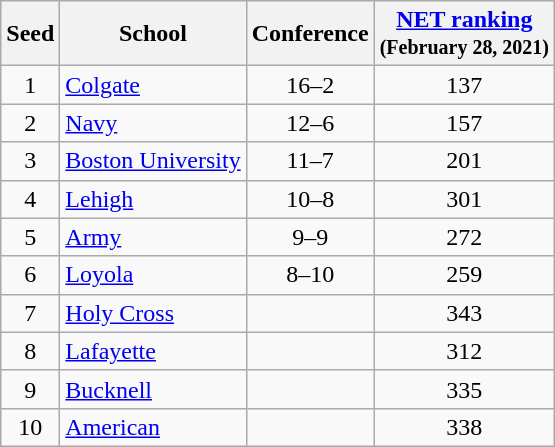<table class="wikitable sortable" style="text-align:center">
<tr>
<th>Seed</th>
<th>School</th>
<th>Conference</th>
<th><a href='#'>NET ranking</a><br><small>(February 28, 2021)</small></th>
</tr>
<tr>
<td>1</td>
<td align=left><a href='#'>Colgate</a></td>
<td>16–2</td>
<td>137</td>
</tr>
<tr>
<td>2</td>
<td align=left><a href='#'>Navy</a></td>
<td>12–6</td>
<td>157</td>
</tr>
<tr>
<td>3</td>
<td align=left><a href='#'>Boston University</a></td>
<td>11–7</td>
<td>201</td>
</tr>
<tr>
<td>4</td>
<td align=left><a href='#'>Lehigh</a></td>
<td>10–8</td>
<td>301</td>
</tr>
<tr>
<td>5</td>
<td align=left><a href='#'>Army</a></td>
<td>9–9</td>
<td>272</td>
</tr>
<tr>
<td>6</td>
<td align=left><a href='#'>Loyola</a></td>
<td>8–10</td>
<td>259</td>
</tr>
<tr>
<td>7</td>
<td align=left><a href='#'>Holy Cross</a></td>
<td></td>
<td>343</td>
</tr>
<tr>
<td>8</td>
<td align=left><a href='#'>Lafayette</a></td>
<td></td>
<td>312</td>
</tr>
<tr>
<td>9</td>
<td align=left><a href='#'>Bucknell</a></td>
<td></td>
<td>335</td>
</tr>
<tr>
<td>10</td>
<td align=left><a href='#'>American</a></td>
<td></td>
<td>338</td>
</tr>
</table>
